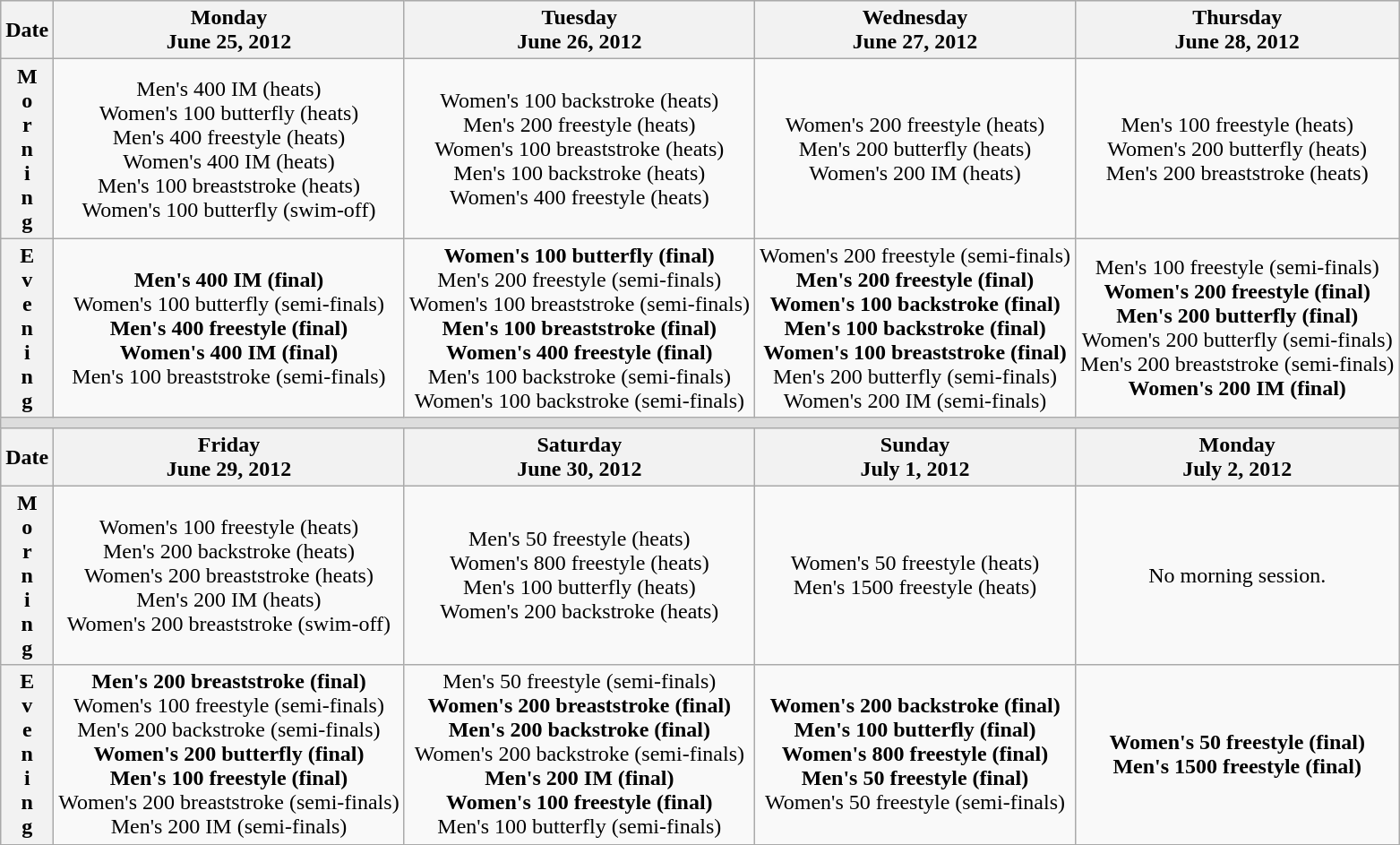<table class=wikitable style="text-align:center">
<tr bgcolor=#DDDDDD>
<th>Date</th>
<th>Monday <br> June 25, 2012</th>
<th>Tuesday <br> June 26, 2012</th>
<th>Wednesday <br> June 27, 2012</th>
<th>Thursday <br> June 28, 2012</th>
</tr>
<tr>
<th><strong>M<br> o<br> r<br> n<br> i<br> n<br> g</strong></th>
<td>Men's 400 IM (heats)<br>Women's 100 butterfly (heats)<br>Men's 400 freestyle (heats)<br>Women's 400 IM (heats)<br>Men's 100 breaststroke (heats)<br>Women's 100 butterfly (swim-off)</td>
<td>Women's 100 backstroke (heats)<br>Men's 200 freestyle (heats)<br>Women's 100 breaststroke (heats)<br>Men's 100 backstroke (heats)<br>Women's 400 freestyle (heats)</td>
<td>Women's 200 freestyle (heats)<br>Men's 200 butterfly (heats)<br>Women's 200 IM (heats)</td>
<td>Men's 100 freestyle (heats)<br>Women's 200 butterfly (heats)<br>Men's 200 breaststroke (heats)</td>
</tr>
<tr>
<th><strong>E<br> v<br> e<br> n<br> i<br> n<br> g</strong></th>
<td><strong>Men's 400 IM (final)</strong><br>Women's 100 butterfly (semi-finals)<br><strong>Men's 400 freestyle (final)</strong><br><strong>Women's 400 IM (final)</strong><br>Men's 100 breaststroke (semi-finals)</td>
<td><strong>Women's 100 butterfly (final)</strong><br>Men's 200 freestyle (semi-finals)<br>Women's 100 breaststroke (semi-finals)<br><strong>Men's 100 breaststroke (final)</strong><br><strong>Women's 400 freestyle (final)</strong><br>Men's 100 backstroke (semi-finals)<br>Women's 100 backstroke (semi-finals)</td>
<td>Women's 200 freestyle (semi-finals)<br><strong>Men's 200 freestyle (final)</strong><br><strong>Women's 100 backstroke (final)</strong><br><strong>Men's 100 backstroke (final)</strong><br><strong>Women's 100 breaststroke (final)</strong><br>Men's 200 butterfly (semi-finals)<br>Women's 200 IM (semi-finals)</td>
<td>Men's 100 freestyle (semi-finals)<br><strong>Women's 200 freestyle (final)</strong><br><strong>Men's 200 butterfly (final)</strong><br>Women's 200 butterfly (semi-finals)<br>Men's 200 breaststroke (semi-finals)<br><strong>Women's 200 IM (final)</strong></td>
</tr>
<tr>
<td bgcolor=#DDDDDD colspan=7></td>
</tr>
<tr bgcolor=#DDDDDD>
<th>Date</th>
<th>Friday <br> June 29, 2012</th>
<th>Saturday <br> June 30, 2012</th>
<th>Sunday <br> July 1, 2012</th>
<th>Monday <br> July 2, 2012</th>
</tr>
<tr>
<th><strong>M<br> o<br> r<br> n<br> i<br> n<br> g</strong></th>
<td>Women's 100 freestyle (heats)<br>Men's 200 backstroke (heats)<br>Women's 200 breaststroke (heats)<br>Men's 200 IM (heats)<br>Women's 200 breaststroke (swim-off)</td>
<td>Men's 50 freestyle (heats)<br>Women's 800 freestyle (heats)<br>Men's 100 butterfly (heats)<br>Women's 200 backstroke (heats)</td>
<td>Women's 50 freestyle (heats)<br>Men's 1500 freestyle (heats)</td>
<td>No morning session.</td>
</tr>
<tr>
<th><strong>E<br> v<br> e<br> n<br> i<br> n<br> g</strong></th>
<td><strong>Men's 200 breaststroke (final)</strong><br>Women's 100 freestyle (semi-finals)<br>Men's 200 backstroke (semi-finals)<br><strong>Women's 200 butterfly (final)</strong><br><strong>Men's 100 freestyle (final)</strong><br>Women's 200 breaststroke (semi-finals)<br>Men's 200 IM (semi-finals)</td>
<td>Men's 50 freestyle (semi-finals)<br><strong>Women's 200 breaststroke (final)</strong><br><strong>Men's 200 backstroke (final)</strong><br>Women's 200 backstroke (semi-finals)<br><strong>Men's 200 IM (final)</strong><br><strong>Women's 100 freestyle (final)</strong><br>Men's 100 butterfly (semi-finals)</td>
<td><strong>Women's 200 backstroke (final)</strong><br><strong>Men's 100 butterfly (final)</strong><br><strong>Women's 800 freestyle (final)</strong><br><strong>Men's 50 freestyle (final)</strong><br>Women's 50 freestyle (semi-finals)</td>
<td><strong>Women's 50 freestyle (final)</strong><br><strong>Men's 1500 freestyle (final)</strong></td>
</tr>
<tr>
</tr>
</table>
